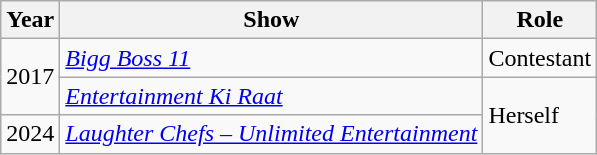<table class="wikitable">
<tr>
<th>Year</th>
<th>Show</th>
<th>Role</th>
</tr>
<tr>
<td rowspan="2">2017</td>
<td><em><a href='#'>Bigg Boss 11</a></em></td>
<td>Contestant</td>
</tr>
<tr>
<td><em><a href='#'>Entertainment Ki Raat</a></em></td>
<td rowspan="2">Herself</td>
</tr>
<tr>
<td>2024</td>
<td><em><a href='#'>Laughter Chefs – Unlimited Entertainment</a></em></td>
</tr>
</table>
